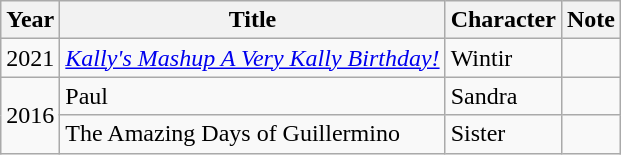<table class="wikitable">
<tr>
<th>Year</th>
<th>Title</th>
<th>Character</th>
<th>Note</th>
</tr>
<tr>
<td>2021</td>
<td><em><a href='#'>Kally's Mashup A Very Kally Birthday!</a></td>
<td>Wintir</td>
<td></td>
</tr>
<tr>
<td rowspan="2">2016</td>
<td></em>Paul<em></td>
<td>Sandra</td>
<td></td>
</tr>
<tr>
<td></em>The Amazing Days of Guillermino<em></td>
<td>Sister</td>
<td></td>
</tr>
</table>
